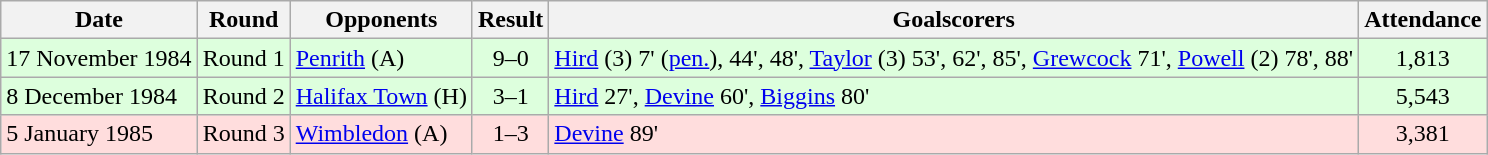<table class="wikitable">
<tr>
<th>Date</th>
<th>Round</th>
<th>Opponents</th>
<th>Result</th>
<th>Goalscorers</th>
<th>Attendance</th>
</tr>
<tr bgcolor="#ddffdd">
<td>17 November 1984</td>
<td>Round 1</td>
<td><a href='#'>Penrith</a> (A)</td>
<td align="center">9–0</td>
<td><a href='#'>Hird</a> (3) 7' (<a href='#'>pen.</a>), 44', 48', <a href='#'>Taylor</a> (3) 53', 62', 85', <a href='#'>Grewcock</a> 71', <a href='#'>Powell</a> (2) 78', 88'</td>
<td align="center">1,813</td>
</tr>
<tr bgcolor="#ddffdd">
<td>8 December 1984</td>
<td>Round 2</td>
<td><a href='#'>Halifax Town</a> (H)</td>
<td align="center">3–1</td>
<td><a href='#'>Hird</a> 27', <a href='#'>Devine</a> 60', <a href='#'>Biggins</a> 80'</td>
<td align="center">5,543</td>
</tr>
<tr bgcolor="#ffdddd">
<td>5 January 1985</td>
<td>Round 3</td>
<td><a href='#'>Wimbledon</a> (A)</td>
<td align="center">1–3</td>
<td><a href='#'>Devine</a> 89'</td>
<td align="center">3,381</td>
</tr>
</table>
